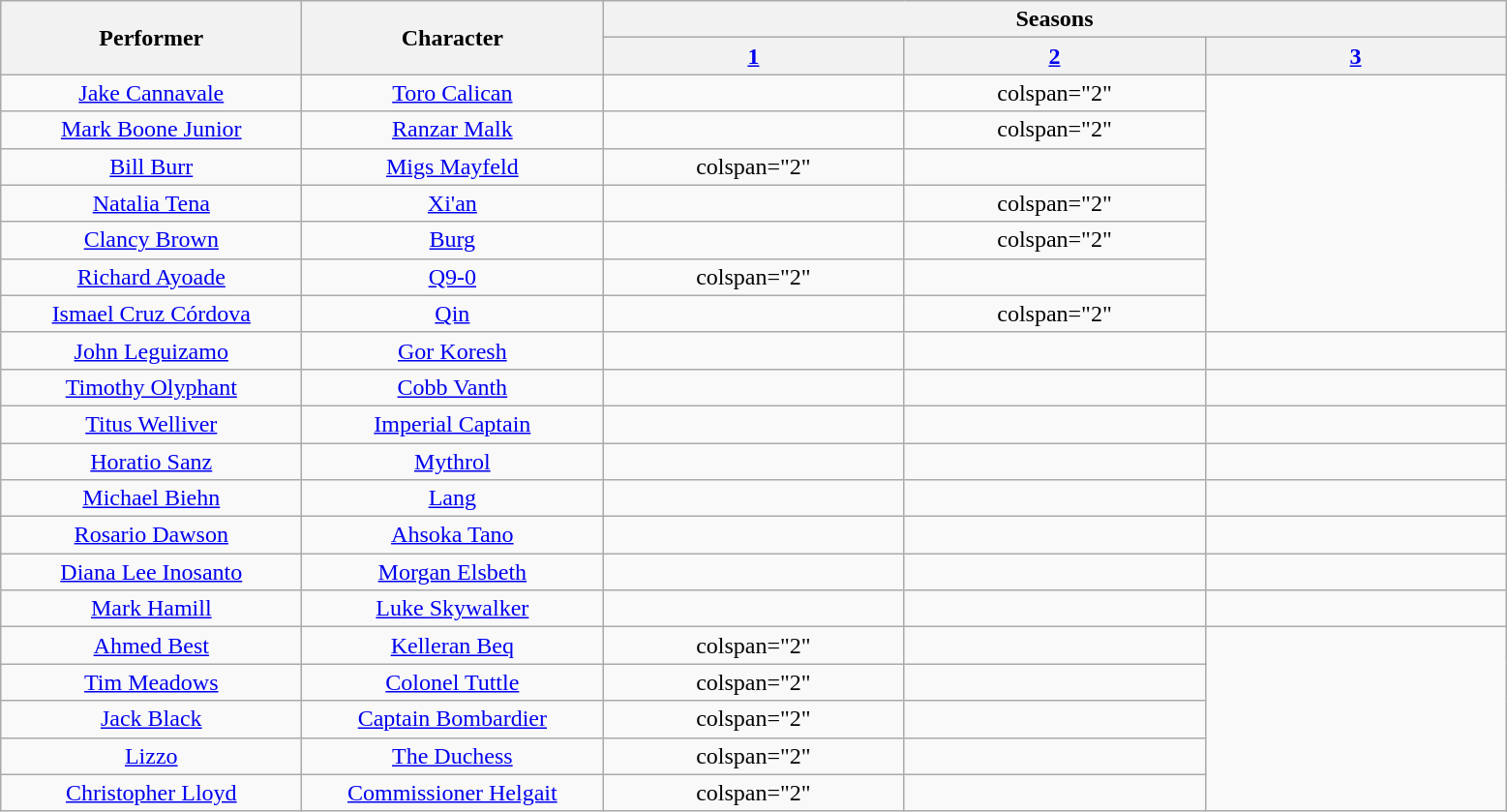<table class="wikitable" style="text-align: center;">
<tr>
<th rowspan="2" style="width: 200px;">Performer</th>
<th rowspan="2" style="width: 200px;">Character</th>
<th colspan="3" style="width: 200px;">Seasons</th>
</tr>
<tr>
<th style="width: 200px;"><a href='#'>1</a></th>
<th style="width: 200px;"><a href='#'>2</a></th>
<th style="width: 200px;"><a href='#'>3</a></th>
</tr>
<tr>
<td><a href='#'>Jake Cannavale</a></td>
<td><a href='#'>Toro Calican</a></td>
<td></td>
<td>colspan="2" </td>
</tr>
<tr>
<td><a href='#'>Mark Boone Junior</a></td>
<td><a href='#'>Ranzar Malk</a></td>
<td></td>
<td>colspan="2" </td>
</tr>
<tr>
<td><a href='#'>Bill Burr</a></td>
<td><a href='#'>Migs Mayfeld</a></td>
<td>colspan="2" </td>
<td></td>
</tr>
<tr>
<td><a href='#'>Natalia Tena</a></td>
<td><a href='#'>Xi'an</a></td>
<td></td>
<td>colspan="2" </td>
</tr>
<tr>
<td><a href='#'>Clancy Brown</a></td>
<td><a href='#'>Burg</a></td>
<td></td>
<td>colspan="2" </td>
</tr>
<tr>
<td><a href='#'>Richard Ayoade</a> </td>
<td><a href='#'>Q9-0</a></td>
<td>colspan="2" </td>
<td></td>
</tr>
<tr>
<td><a href='#'>Ismael Cruz Córdova</a></td>
<td><a href='#'>Qin</a></td>
<td></td>
<td>colspan="2" </td>
</tr>
<tr>
<td><a href='#'>John Leguizamo</a> </td>
<td><a href='#'>Gor Koresh</a></td>
<td></td>
<td></td>
<td></td>
</tr>
<tr>
<td><a href='#'>Timothy Olyphant</a></td>
<td><a href='#'>Cobb Vanth</a></td>
<td></td>
<td></td>
<td></td>
</tr>
<tr>
<td><a href='#'>Titus Welliver</a></td>
<td><a href='#'>Imperial Captain</a></td>
<td></td>
<td></td>
<td></td>
</tr>
<tr>
<td><a href='#'>Horatio Sanz</a></td>
<td><a href='#'>Mythrol</a></td>
<td></td>
<td></td>
<td></td>
</tr>
<tr>
<td><a href='#'>Michael Biehn</a></td>
<td><a href='#'>Lang</a></td>
<td></td>
<td></td>
<td></td>
</tr>
<tr>
<td><a href='#'>Rosario Dawson</a></td>
<td><a href='#'>Ahsoka Tano</a></td>
<td></td>
<td></td>
<td></td>
</tr>
<tr>
<td><a href='#'>Diana Lee Inosanto</a></td>
<td><a href='#'>Morgan Elsbeth</a></td>
<td></td>
<td></td>
<td></td>
</tr>
<tr>
<td><a href='#'>Mark Hamill</a></td>
<td><a href='#'>Luke Skywalker</a></td>
<td></td>
<td></td>
<td></td>
</tr>
<tr>
<td><a href='#'>Ahmed Best</a></td>
<td><a href='#'>Kelleran Beq</a></td>
<td>colspan="2" </td>
<td></td>
</tr>
<tr>
<td><a href='#'>Tim Meadows</a></td>
<td><a href='#'>Colonel Tuttle</a></td>
<td>colspan="2" </td>
<td></td>
</tr>
<tr>
<td><a href='#'>Jack Black</a></td>
<td><a href='#'>Captain Bombardier</a></td>
<td>colspan="2" </td>
<td></td>
</tr>
<tr>
<td><a href='#'>Lizzo</a></td>
<td><a href='#'>The Duchess</a></td>
<td>colspan="2" </td>
<td></td>
</tr>
<tr>
<td><a href='#'>Christopher Lloyd</a></td>
<td><a href='#'>Commissioner Helgait</a></td>
<td>colspan="2" </td>
<td></td>
</tr>
</table>
